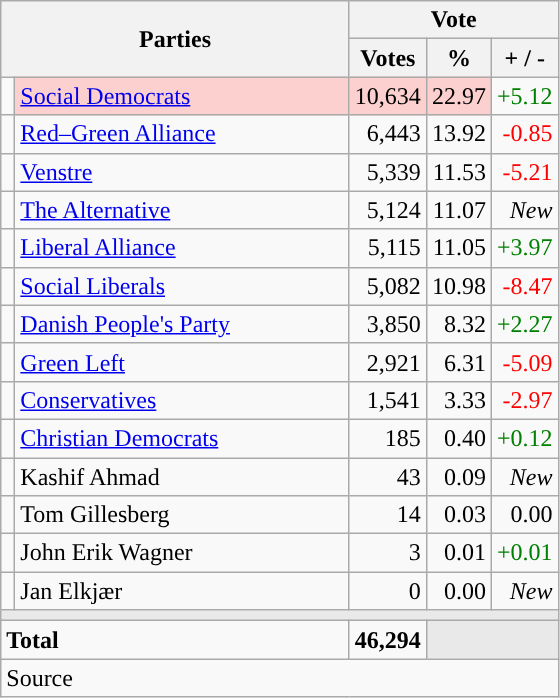<table class="wikitable" style="text-align:right;">
<tr>
<th style="text-align:centre;" rowspan="2" colspan="2" width="225">Parties</th>
<th colspan="3">Vote</th>
</tr>
<tr>
<th width="15">Votes</th>
<th width="15">%</th>
<th width="15">+ / -</th>
</tr>
<tr>
<td width="2" style="color:inherit;background:"></td>
<td bgcolor=#fbd0ce  align="left"><a href='#'>Social Democrats</a></td>
<td bgcolor=#fbd0ce>10,634</td>
<td bgcolor=#fbd0ce>22.97</td>
<td style=color:green;>+5.12</td>
</tr>
<tr>
<td width="2" style="color:inherit;background:"></td>
<td align="left"><a href='#'>Red–Green Alliance</a></td>
<td>6,443</td>
<td>13.92</td>
<td style=color:red;>-0.85</td>
</tr>
<tr>
<td width="2" style="color:inherit;background:"></td>
<td align="left"><a href='#'>Venstre</a></td>
<td>5,339</td>
<td>11.53</td>
<td style=color:red;>-5.21</td>
</tr>
<tr>
<td width="2" style="color:inherit;background:"></td>
<td align="left"><a href='#'>The Alternative</a></td>
<td>5,124</td>
<td>11.07</td>
<td><em>New</em></td>
</tr>
<tr>
<td width="2" style="color:inherit;background:"></td>
<td align="left"><a href='#'>Liberal Alliance</a></td>
<td>5,115</td>
<td>11.05</td>
<td style=color:green;>+3.97</td>
</tr>
<tr>
<td width="2" style="color:inherit;background:"></td>
<td align="left"><a href='#'>Social Liberals</a></td>
<td>5,082</td>
<td>10.98</td>
<td style=color:red;>-8.47</td>
</tr>
<tr>
<td width="2" style="color:inherit;background:"></td>
<td align="left"><a href='#'>Danish People's Party</a></td>
<td>3,850</td>
<td>8.32</td>
<td style=color:green;>+2.27</td>
</tr>
<tr>
<td width="2" style="color:inherit;background:"></td>
<td align="left"><a href='#'>Green Left</a></td>
<td>2,921</td>
<td>6.31</td>
<td style=color:red;>-5.09</td>
</tr>
<tr>
<td width="2" style="color:inherit;background:"></td>
<td align="left"><a href='#'>Conservatives</a></td>
<td>1,541</td>
<td>3.33</td>
<td style=color:red;>-2.97</td>
</tr>
<tr>
<td width="2" style="color:inherit;background:"></td>
<td align="left"><a href='#'>Christian Democrats</a></td>
<td>185</td>
<td>0.40</td>
<td style=color:green;>+0.12</td>
</tr>
<tr>
<td width="2" style="color:inherit;background:"></td>
<td align="left">Kashif Ahmad</td>
<td>43</td>
<td>0.09</td>
<td><em>New</em></td>
</tr>
<tr>
<td width="2" style="color:inherit;background:"></td>
<td align="left">Tom Gillesberg</td>
<td>14</td>
<td>0.03</td>
<td>0.00</td>
</tr>
<tr>
<td width="2" style="color:inherit;background:"></td>
<td align="left">John Erik Wagner</td>
<td>3</td>
<td>0.01</td>
<td style=color:green;>+0.01</td>
</tr>
<tr>
<td width="2" style="color:inherit;background:"></td>
<td align="left">Jan Elkjær</td>
<td>0</td>
<td>0.00</td>
<td><em>New</em></td>
</tr>
<tr>
<td colspan="7" bgcolor="#E9E9E9"></td>
</tr>
<tr>
<td align="left" colspan="2"><strong>Total</strong></td>
<td><strong>46,294</strong></td>
<td bgcolor="#E9E9E9" colspan="2"></td>
</tr>
<tr>
<td align="left" colspan="6">Source</td>
</tr>
</table>
